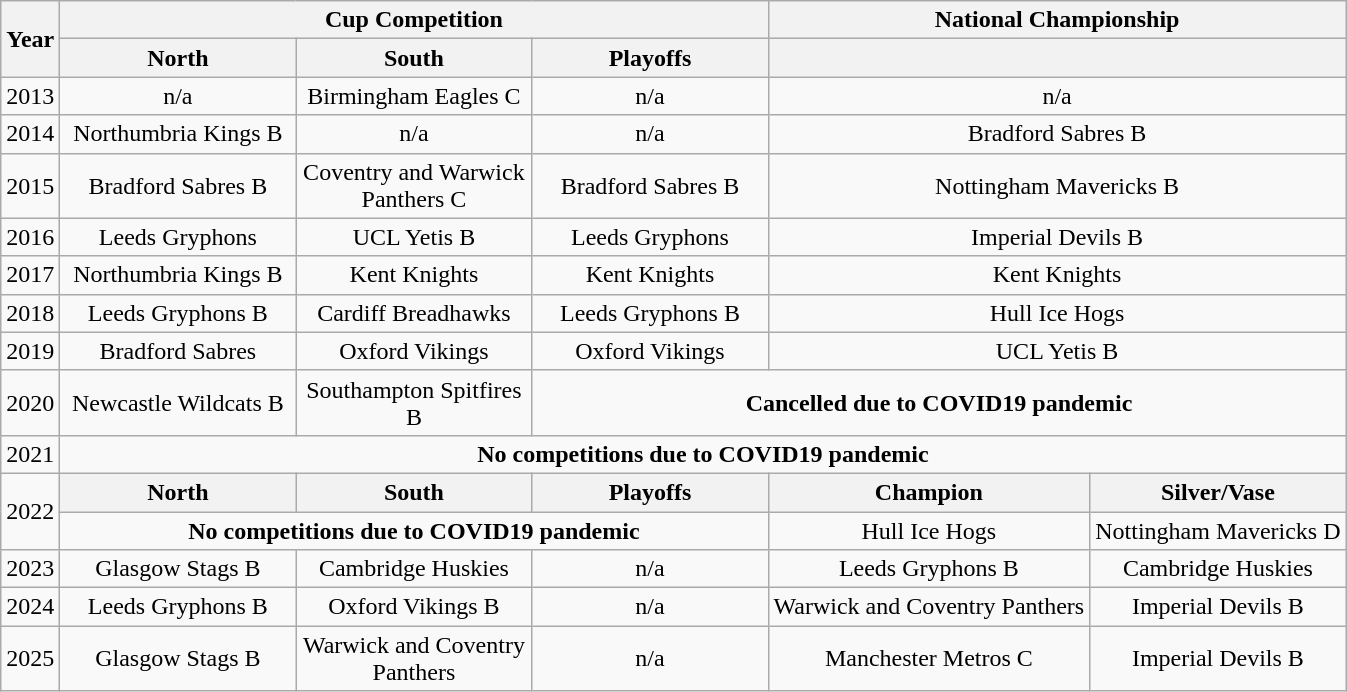<table class="wikitable" border="1">
<tr>
<th rowspan="2">Year</th>
<th colspan="3" align="center">Cup Competition</th>
<th align="center" colspan="2">National Championship</th>
</tr>
<tr>
<th align="center" width="150px">North</th>
<th align="center" width="150px">South</th>
<th align="center" width="150px">Playoffs</th>
<th colspan="2"></th>
</tr>
<tr>
<td>2013</td>
<td align="center">n/a</td>
<td align="center">Birmingham Eagles C</td>
<td align="center">n/a</td>
<td align="center" colspan="2">n/a</td>
</tr>
<tr>
<td>2014</td>
<td align="center">Northumbria Kings B</td>
<td align="center">n/a</td>
<td align="center">n/a</td>
<td align="center" colspan="2">Bradford Sabres B</td>
</tr>
<tr>
<td>2015</td>
<td align="center">Bradford Sabres B</td>
<td align="center">Coventry and Warwick Panthers C</td>
<td align="center">Bradford Sabres B</td>
<td align="center" colspan="2">Nottingham Mavericks B</td>
</tr>
<tr>
<td>2016</td>
<td align="center">Leeds Gryphons</td>
<td align="center">UCL Yetis B</td>
<td align="center">Leeds Gryphons</td>
<td align="center" colspan="2">Imperial Devils B</td>
</tr>
<tr>
<td>2017</td>
<td align="center">Northumbria Kings B</td>
<td align="center">Kent Knights</td>
<td align="center">Kent Knights</td>
<td align="center" colspan="2">Kent Knights</td>
</tr>
<tr>
<td>2018</td>
<td align="center">Leeds Gryphons B</td>
<td align="center">Cardiff Breadhawks</td>
<td align="center">Leeds Gryphons B</td>
<td align="center" colspan="2">Hull Ice Hogs</td>
</tr>
<tr>
<td>2019</td>
<td align="center">Bradford Sabres</td>
<td align="center">Oxford Vikings</td>
<td align="center">Oxford Vikings</td>
<td align="center" colspan="2">UCL Yetis B</td>
</tr>
<tr>
<td>2020</td>
<td align="center">Newcastle Wildcats B</td>
<td align="center">Southampton Spitfires B</td>
<td colspan="3" align="center"><strong>Cancelled due to COVID19 pandemic</strong></td>
</tr>
<tr>
<td>2021</td>
<td colspan="5" align="center"><strong>No competitions due to COVID19 pandemic</strong></td>
</tr>
<tr>
<td rowspan="2">2022</td>
<th align="center" width="150px">North</th>
<th align="center" width="150px">South</th>
<th align="center" width="150px">Playoffs</th>
<th>Champion</th>
<th>Silver/Vase</th>
</tr>
<tr>
<td colspan="3" align="center"><strong>No competitions due to COVID19 pandemic</strong></td>
<td align="center">Hull Ice Hogs</td>
<td align="center">Nottingham Mavericks D</td>
</tr>
<tr>
<td>2023</td>
<td align="center">Glasgow Stags B</td>
<td align="center">Cambridge Huskies</td>
<td align="center">n/a</td>
<td align="center">Leeds Gryphons B</td>
<td align="center">Cambridge Huskies</td>
</tr>
<tr>
<td>2024</td>
<td align="center">Leeds Gryphons B</td>
<td align="center">Oxford Vikings B</td>
<td align="center">n/a</td>
<td align="center">Warwick and Coventry Panthers</td>
<td align="center">Imperial Devils B</td>
</tr>
<tr>
<td>2025</td>
<td align="center">Glasgow Stags B</td>
<td align="center">Warwick and Coventry Panthers</td>
<td align="center">n/a</td>
<td align="center">Manchester Metros C</td>
<td align="center">Imperial Devils B</td>
</tr>
</table>
